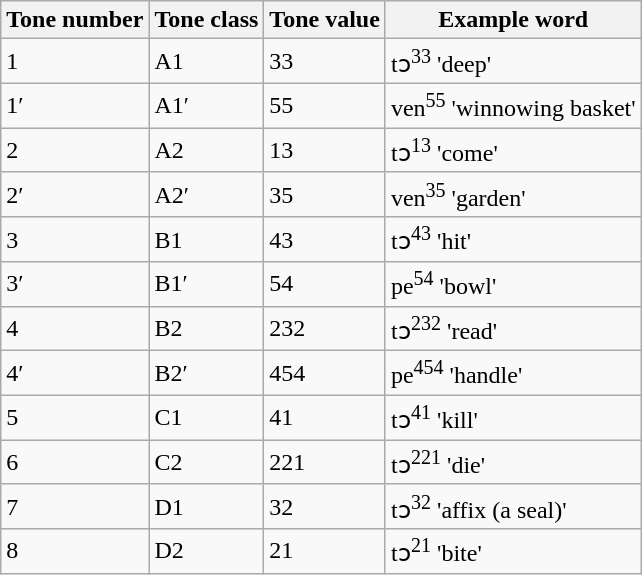<table class="wikitable">
<tr>
<th>Tone number</th>
<th>Tone class</th>
<th>Tone value</th>
<th>Example word</th>
</tr>
<tr>
<td>1</td>
<td>A1</td>
<td>33</td>
<td>tɔ<sup>33</sup> 'deep'</td>
</tr>
<tr>
<td>1′</td>
<td>A1′</td>
<td>55</td>
<td>ven<sup>55</sup> 'winnowing basket'</td>
</tr>
<tr>
<td>2</td>
<td>A2</td>
<td>13</td>
<td>tɔ<sup>13</sup> 'come'</td>
</tr>
<tr>
<td>2′</td>
<td>A2′</td>
<td>35</td>
<td>ven<sup>35</sup> 'garden'</td>
</tr>
<tr>
<td>3</td>
<td>B1</td>
<td>43</td>
<td>tɔ<sup>43</sup> 'hit'</td>
</tr>
<tr>
<td>3′</td>
<td>B1′</td>
<td>54</td>
<td>pe<sup>54</sup> 'bowl'</td>
</tr>
<tr>
<td>4</td>
<td>B2</td>
<td>232</td>
<td>tɔ<sup>232</sup> 'read'</td>
</tr>
<tr>
<td>4′</td>
<td>B2′</td>
<td>454</td>
<td>pe<sup>454</sup> 'handle'</td>
</tr>
<tr>
<td>5</td>
<td>C1</td>
<td>41</td>
<td>tɔ<sup>41</sup> 'kill'</td>
</tr>
<tr>
<td>6</td>
<td>C2</td>
<td>221</td>
<td>tɔ<sup>221</sup> 'die'</td>
</tr>
<tr>
<td>7</td>
<td>D1</td>
<td>32</td>
<td>tɔ<sup>32</sup> 'affix (a seal)'</td>
</tr>
<tr>
<td>8</td>
<td>D2</td>
<td>21</td>
<td>tɔ<sup>21</sup> 'bite'</td>
</tr>
</table>
